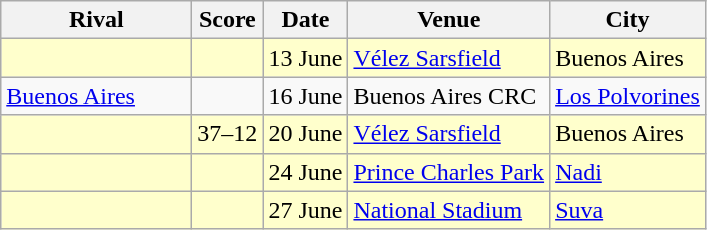<table class=wikitable>
<tr>
<th width=120px>Rival</th>
<th>Score</th>
<th>Date</th>
<th>Venue</th>
<th>City</th>
</tr>
<tr bgcolor=#ffffcc>
<td></td>
<td></td>
<td>13 June</td>
<td><a href='#'>Vélez Sarsfield</a></td>
<td>Buenos Aires</td>
</tr>
<tr>
<td><a href='#'>Buenos Aires</a></td>
<td></td>
<td>16 June</td>
<td>Buenos Aires CRC</td>
<td><a href='#'>Los Polvorines</a></td>
</tr>
<tr bgcolor= #ffffcc>
<td></td>
<td>37–12</td>
<td>20 June</td>
<td><a href='#'>Vélez Sarsfield</a></td>
<td>Buenos Aires</td>
</tr>
<tr bgcolor=#ffffcc>
<td></td>
<td></td>
<td>24 June</td>
<td><a href='#'>Prince Charles Park</a></td>
<td><a href='#'>Nadi</a></td>
</tr>
<tr bgcolor= #ffffcc>
<td></td>
<td></td>
<td>27 June</td>
<td><a href='#'>National Stadium</a></td>
<td><a href='#'>Suva</a></td>
</tr>
</table>
